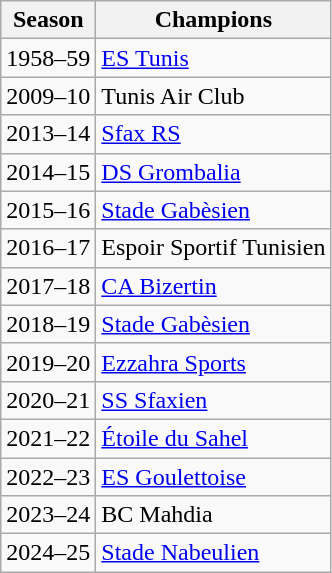<table class="wikitable">
<tr>
<th>Season</th>
<th>Champions</th>
</tr>
<tr>
<td>1958–59</td>
<td><a href='#'>ES Tunis</a></td>
</tr>
<tr>
<td>2009–10</td>
<td>Tunis Air Club</td>
</tr>
<tr>
<td>2013–14</td>
<td><a href='#'>Sfax RS</a></td>
</tr>
<tr>
<td>2014–15</td>
<td><a href='#'>DS Grombalia</a></td>
</tr>
<tr>
<td>2015–16</td>
<td><a href='#'>Stade Gabèsien</a></td>
</tr>
<tr>
<td>2016–17</td>
<td>Espoir Sportif Tunisien</td>
</tr>
<tr>
<td>2017–18</td>
<td><a href='#'>CA Bizertin</a></td>
</tr>
<tr>
<td>2018–19</td>
<td><a href='#'>Stade Gabèsien</a></td>
</tr>
<tr>
<td>2019–20</td>
<td><a href='#'>Ezzahra Sports</a></td>
</tr>
<tr>
<td>2020–21</td>
<td><a href='#'>SS Sfaxien</a></td>
</tr>
<tr>
<td>2021–22</td>
<td><a href='#'>Étoile du Sahel</a></td>
</tr>
<tr>
<td>2022–23</td>
<td><a href='#'>ES Goulettoise</a></td>
</tr>
<tr>
<td>2023–24</td>
<td>BC Mahdia</td>
</tr>
<tr>
<td>2024–25</td>
<td><a href='#'>Stade Nabeulien</a></td>
</tr>
</table>
